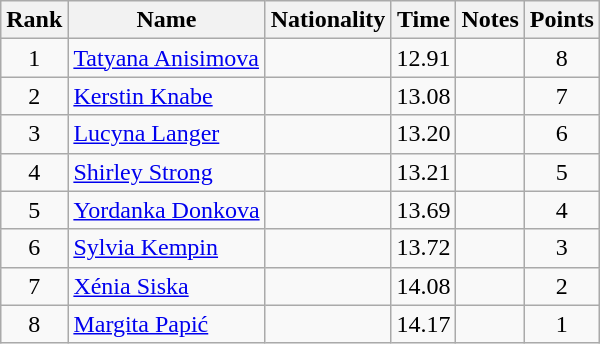<table class="wikitable sortable" style="text-align:center">
<tr>
<th>Rank</th>
<th>Name</th>
<th>Nationality</th>
<th>Time</th>
<th>Notes</th>
<th>Points</th>
</tr>
<tr>
<td>1</td>
<td align=left><a href='#'>Tatyana Anisimova</a></td>
<td align=left></td>
<td>12.91</td>
<td></td>
<td>8</td>
</tr>
<tr>
<td>2</td>
<td align=left><a href='#'>Kerstin Knabe</a></td>
<td align=left></td>
<td>13.08</td>
<td></td>
<td>7</td>
</tr>
<tr>
<td>3</td>
<td align=left><a href='#'>Lucyna Langer</a></td>
<td align=left></td>
<td>13.20</td>
<td></td>
<td>6</td>
</tr>
<tr>
<td>4</td>
<td align=left><a href='#'>Shirley Strong</a></td>
<td align=left></td>
<td>13.21</td>
<td></td>
<td>5</td>
</tr>
<tr>
<td>5</td>
<td align=left><a href='#'>Yordanka Donkova</a></td>
<td align=left></td>
<td>13.69</td>
<td></td>
<td>4</td>
</tr>
<tr>
<td>6</td>
<td align=left><a href='#'>Sylvia Kempin</a></td>
<td align=left></td>
<td>13.72</td>
<td></td>
<td>3</td>
</tr>
<tr>
<td>7</td>
<td align=left><a href='#'>Xénia Siska</a></td>
<td align=left></td>
<td>14.08</td>
<td></td>
<td>2</td>
</tr>
<tr>
<td>8</td>
<td align=left><a href='#'>Margita Papić</a></td>
<td align=left></td>
<td>14.17</td>
<td></td>
<td>1</td>
</tr>
</table>
